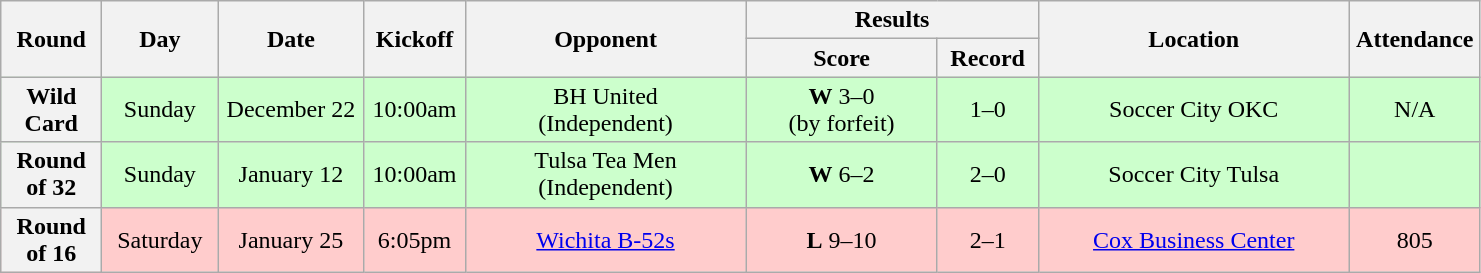<table class="wikitable">
<tr>
<th rowspan="2" width="60">Round</th>
<th rowspan="2" width="70">Day</th>
<th rowspan="2" width="90">Date</th>
<th rowspan="2" width="60">Kickoff</th>
<th rowspan="2" width="180">Opponent</th>
<th colspan="2" width="180">Results</th>
<th rowspan="2" width="200">Location</th>
<th rowspan="2" width="80">Attendance</th>
</tr>
<tr>
<th width="120">Score</th>
<th width="60">Record</th>
</tr>
<tr align="center" bgcolor="#CCFFCC">
<th>Wild Card</th>
<td>Sunday</td>
<td>December 22</td>
<td>10:00am</td>
<td>BH United<br>(Independent)</td>
<td><strong>W</strong> 3–0<br>(by forfeit)</td>
<td>1–0</td>
<td>Soccer City OKC</td>
<td>N/A</td>
</tr>
<tr align="center" bgcolor="#CCFFCC">
<th>Round of 32</th>
<td>Sunday</td>
<td>January 12</td>
<td>10:00am</td>
<td>Tulsa Tea Men<br>(Independent)</td>
<td><strong>W</strong> 6–2</td>
<td>2–0</td>
<td>Soccer City Tulsa</td>
<td></td>
</tr>
<tr align="center" bgcolor="#FFCCCC">
<th>Round of 16</th>
<td>Saturday</td>
<td>January 25</td>
<td>6:05pm</td>
<td><a href='#'>Wichita B-52s</a></td>
<td><strong>L</strong> 9–10</td>
<td>2–1</td>
<td><a href='#'>Cox Business Center</a></td>
<td>805</td>
</tr>
</table>
